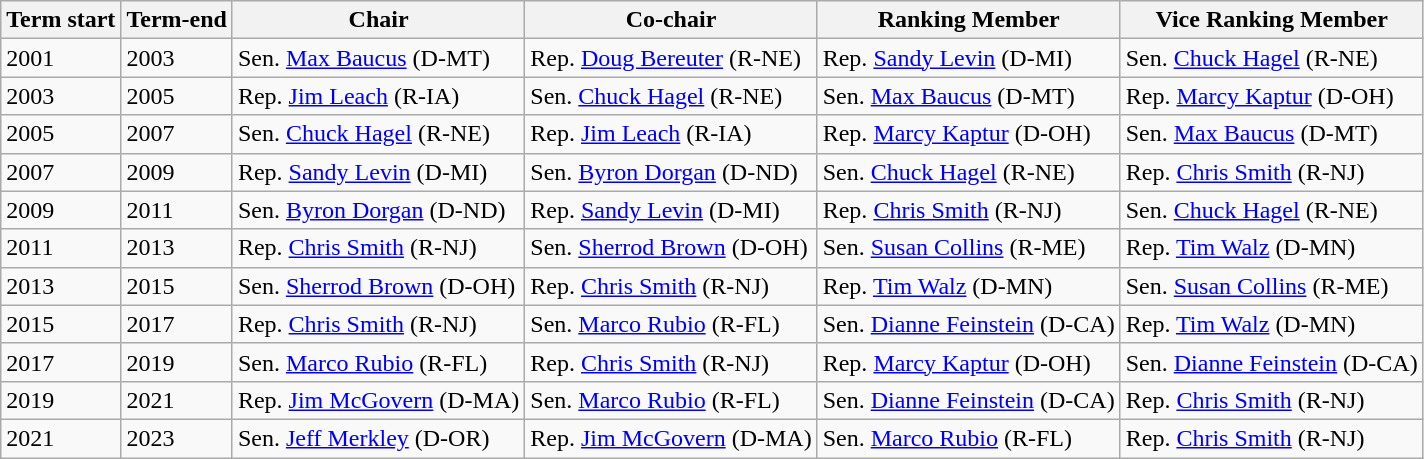<table class="wikitable">
<tr>
<th>Term start</th>
<th>Term-end</th>
<th>Chair</th>
<th>Co-chair</th>
<th>Ranking Member</th>
<th>Vice Ranking Member</th>
</tr>
<tr>
<td>2001</td>
<td>2003</td>
<td>Sen. <a href='#'>Max Baucus</a> (D-MT)</td>
<td>Rep. <a href='#'>Doug Bereuter</a> (R-NE)</td>
<td>Rep. <a href='#'>Sandy Levin</a> (D-MI)</td>
<td>Sen. <a href='#'>Chuck Hagel</a> (R-NE)</td>
</tr>
<tr>
<td>2003</td>
<td>2005</td>
<td>Rep. <a href='#'>Jim Leach</a> (R-IA)</td>
<td>Sen. <a href='#'>Chuck Hagel</a> (R-NE)</td>
<td>Sen. <a href='#'>Max Baucus</a> (D-MT)</td>
<td>Rep. <a href='#'>Marcy Kaptur</a> (D-OH)</td>
</tr>
<tr>
<td>2005</td>
<td>2007</td>
<td>Sen. <a href='#'>Chuck Hagel</a> (R-NE)</td>
<td>Rep. <a href='#'>Jim Leach</a> (R-IA)</td>
<td>Rep. <a href='#'>Marcy Kaptur</a> (D-OH)</td>
<td>Sen. <a href='#'>Max Baucus</a> (D-MT)</td>
</tr>
<tr>
<td>2007</td>
<td>2009</td>
<td>Rep. <a href='#'>Sandy Levin</a> (D-MI)</td>
<td>Sen. <a href='#'>Byron Dorgan</a> (D-ND)</td>
<td>Sen. <a href='#'>Chuck Hagel</a> (R-NE)</td>
<td>Rep. <a href='#'>Chris Smith</a> (R-NJ)</td>
</tr>
<tr>
<td>2009</td>
<td>2011</td>
<td>Sen. <a href='#'>Byron Dorgan</a> (D-ND)</td>
<td>Rep. <a href='#'>Sandy Levin</a> (D-MI)</td>
<td>Rep. <a href='#'>Chris Smith</a> (R-NJ)</td>
<td>Sen. <a href='#'>Chuck Hagel</a> (R-NE)</td>
</tr>
<tr>
<td>2011</td>
<td>2013</td>
<td>Rep. <a href='#'>Chris Smith</a> (R-NJ)</td>
<td>Sen. <a href='#'>Sherrod Brown</a> (D-OH)</td>
<td>Sen. <a href='#'>Susan Collins</a> (R-ME)</td>
<td>Rep. <a href='#'>Tim Walz</a> (D-MN)</td>
</tr>
<tr>
<td>2013</td>
<td>2015</td>
<td>Sen. <a href='#'>Sherrod Brown</a> (D-OH)</td>
<td>Rep. <a href='#'>Chris Smith</a> (R-NJ)</td>
<td>Rep. <a href='#'>Tim Walz</a> (D-MN)</td>
<td>Sen. <a href='#'>Susan Collins</a> (R-ME)</td>
</tr>
<tr>
<td>2015</td>
<td>2017</td>
<td>Rep. <a href='#'>Chris Smith</a> (R-NJ)</td>
<td>Sen. <a href='#'>Marco Rubio</a> (R-FL)</td>
<td>Sen. <a href='#'>Dianne Feinstein</a> (D-CA)</td>
<td>Rep. <a href='#'>Tim Walz</a> (D-MN)</td>
</tr>
<tr>
<td>2017</td>
<td>2019</td>
<td>Sen. <a href='#'>Marco Rubio</a> (R-FL)</td>
<td>Rep. <a href='#'>Chris Smith</a> (R-NJ)</td>
<td>Rep. <a href='#'>Marcy Kaptur</a> (D-OH)</td>
<td>Sen. <a href='#'>Dianne Feinstein</a> (D-CA)</td>
</tr>
<tr>
<td>2019</td>
<td>2021</td>
<td>Rep. <a href='#'>Jim McGovern</a> (D-MA)</td>
<td>Sen. <a href='#'>Marco Rubio</a> (R-FL)</td>
<td>Sen. <a href='#'>Dianne Feinstein</a> (D-CA)</td>
<td>Rep. <a href='#'>Chris Smith</a> (R-NJ)</td>
</tr>
<tr>
<td>2021</td>
<td>2023</td>
<td>Sen. <a href='#'>Jeff Merkley</a> (D-OR)</td>
<td>Rep. <a href='#'>Jim McGovern</a> (D-MA)</td>
<td>Sen. <a href='#'>Marco Rubio</a> (R-FL)</td>
<td>Rep. <a href='#'>Chris Smith</a> (R-NJ)</td>
</tr>
</table>
